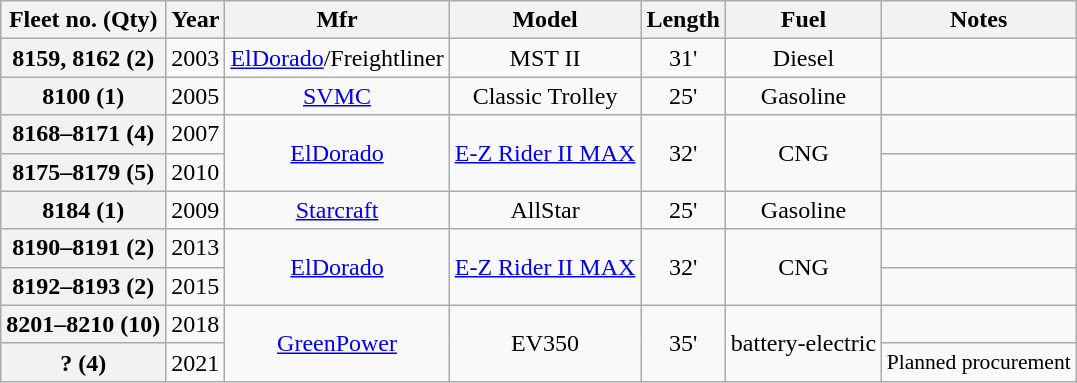<table class="wikitable sortable" style="font-size:100%;text-align:center;">
<tr>
<th>Fleet no. (Qty)</th>
<th>Year</th>
<th>Mfr</th>
<th>Model</th>
<th>Length</th>
<th>Fuel</th>
<th class="unsortable">Notes</th>
</tr>
<tr>
<th>8159, 8162 (2)</th>
<td>2003</td>
<td><a href='#'>ElDorado</a>/Freightliner</td>
<td>MST II</td>
<td>31'</td>
<td>Diesel</td>
<td style="font-size:90%;text-align:left;"></td>
</tr>
<tr>
<th>8100 (1)</th>
<td>2005</td>
<td><a href='#'>SVMC</a></td>
<td>Classic Trolley</td>
<td>25'</td>
<td>Gasoline</td>
<td style="font-size:90%;text-align:left;"></td>
</tr>
<tr>
<th>8168–8171 (4)</th>
<td>2007</td>
<td rowspan=2><a href='#'>ElDorado</a></td>
<td rowspan=2><a href='#'>E-Z Rider II MAX</a></td>
<td rowspan=2>32'</td>
<td rowspan=2>CNG</td>
<td style="font-size:90%;text-align:left;"></td>
</tr>
<tr>
<th>8175–8179 (5)</th>
<td>2010</td>
<td style="font-size:90%;text-align:left;"></td>
</tr>
<tr>
<th>8184 (1)</th>
<td>2009</td>
<td><a href='#'>Starcraft</a></td>
<td>AllStar</td>
<td>25'</td>
<td>Gasoline</td>
<td style="font-size:90%;text-align:left;"></td>
</tr>
<tr>
<th>8190–8191 (2)</th>
<td>2013</td>
<td rowspan=2><a href='#'>ElDorado</a></td>
<td rowspan=2><a href='#'>E-Z Rider II MAX</a></td>
<td rowspan=2>32'</td>
<td rowspan=2>CNG</td>
<td style="font-size:90%;text-align:left;"></td>
</tr>
<tr>
<th>8192–8193 (2)</th>
<td>2015</td>
<td style="font-size:90%;text-align:left;"></td>
</tr>
<tr>
<th>8201–8210 (10)</th>
<td>2018</td>
<td rowspan=2><a href='#'>GreenPower</a></td>
<td rowspan=2>EV350</td>
<td rowspan=2>35'</td>
<td rowspan=2>battery-electric</td>
<td style="font-size:90%;text-align:left;"></td>
</tr>
<tr>
<th>? (4)</th>
<td>2021</td>
<td style="font-size:90%;text-align:left;">Planned procurement</td>
</tr>
</table>
